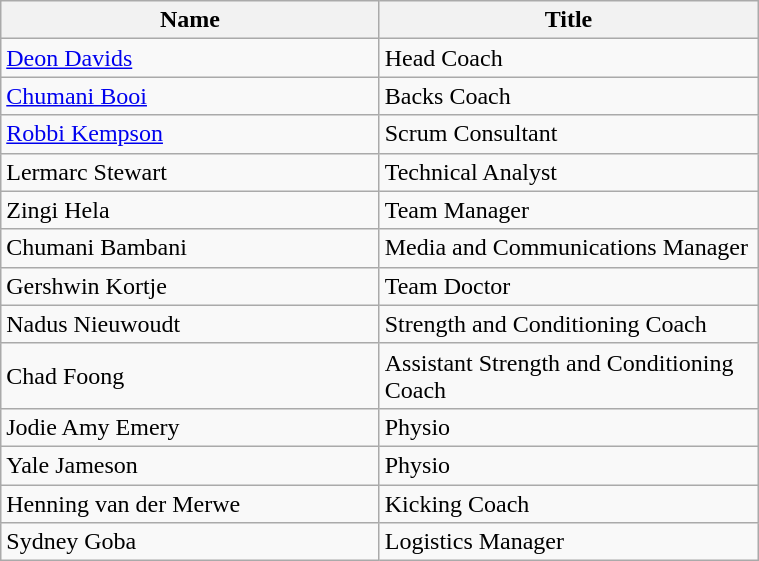<table class="wikitable" style="text-align:left; width:40%; border:gray solid 1px;">
<tr>
<th style="width:50%;">Name</th>
<th style="width:50%;">Title</th>
</tr>
<tr>
<td><a href='#'>Deon Davids</a></td>
<td>Head Coach</td>
</tr>
<tr>
<td><a href='#'>Chumani Booi</a></td>
<td>Backs Coach</td>
</tr>
<tr>
<td><a href='#'>Robbi Kempson</a></td>
<td>Scrum Consultant</td>
</tr>
<tr>
<td>Lermarc Stewart</td>
<td>Technical Analyst</td>
</tr>
<tr>
<td>Zingi Hela</td>
<td>Team Manager</td>
</tr>
<tr>
<td>Chumani Bambani</td>
<td>Media and Communications Manager</td>
</tr>
<tr>
<td>Gershwin Kortje</td>
<td>Team Doctor</td>
</tr>
<tr>
<td>Nadus Nieuwoudt</td>
<td>Strength and Conditioning Coach</td>
</tr>
<tr>
<td>Chad Foong</td>
<td>Assistant Strength and Conditioning Coach</td>
</tr>
<tr>
<td>Jodie Amy Emery</td>
<td>Physio</td>
</tr>
<tr>
<td>Yale Jameson</td>
<td>Physio</td>
</tr>
<tr>
<td>Henning van der Merwe</td>
<td>Kicking Coach</td>
</tr>
<tr>
<td>Sydney Goba</td>
<td>Logistics Manager</td>
</tr>
</table>
